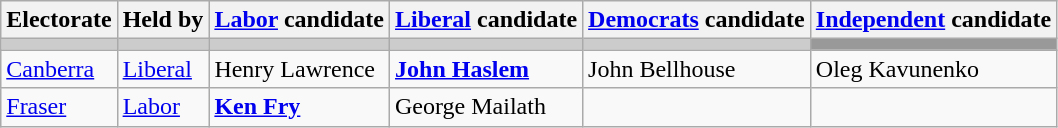<table class="wikitable">
<tr>
<th>Electorate</th>
<th>Held by</th>
<th><a href='#'>Labor</a> candidate</th>
<th><a href='#'>Liberal</a> candidate</th>
<th><a href='#'>Democrats</a> candidate</th>
<th><a href='#'>Independent</a> candidate</th>
</tr>
<tr bgcolor="#cccccc">
<td></td>
<td></td>
<td></td>
<td></td>
<td></td>
<td bgcolor="#999999"></td>
</tr>
<tr>
<td><a href='#'>Canberra</a></td>
<td><a href='#'>Liberal</a></td>
<td>Henry Lawrence</td>
<td><strong><a href='#'>John Haslem</a></strong></td>
<td>John Bellhouse</td>
<td>Oleg Kavunenko</td>
</tr>
<tr>
<td><a href='#'>Fraser</a></td>
<td><a href='#'>Labor</a></td>
<td><strong><a href='#'>Ken Fry</a></strong></td>
<td>George Mailath</td>
<td></td>
<td></td>
</tr>
</table>
